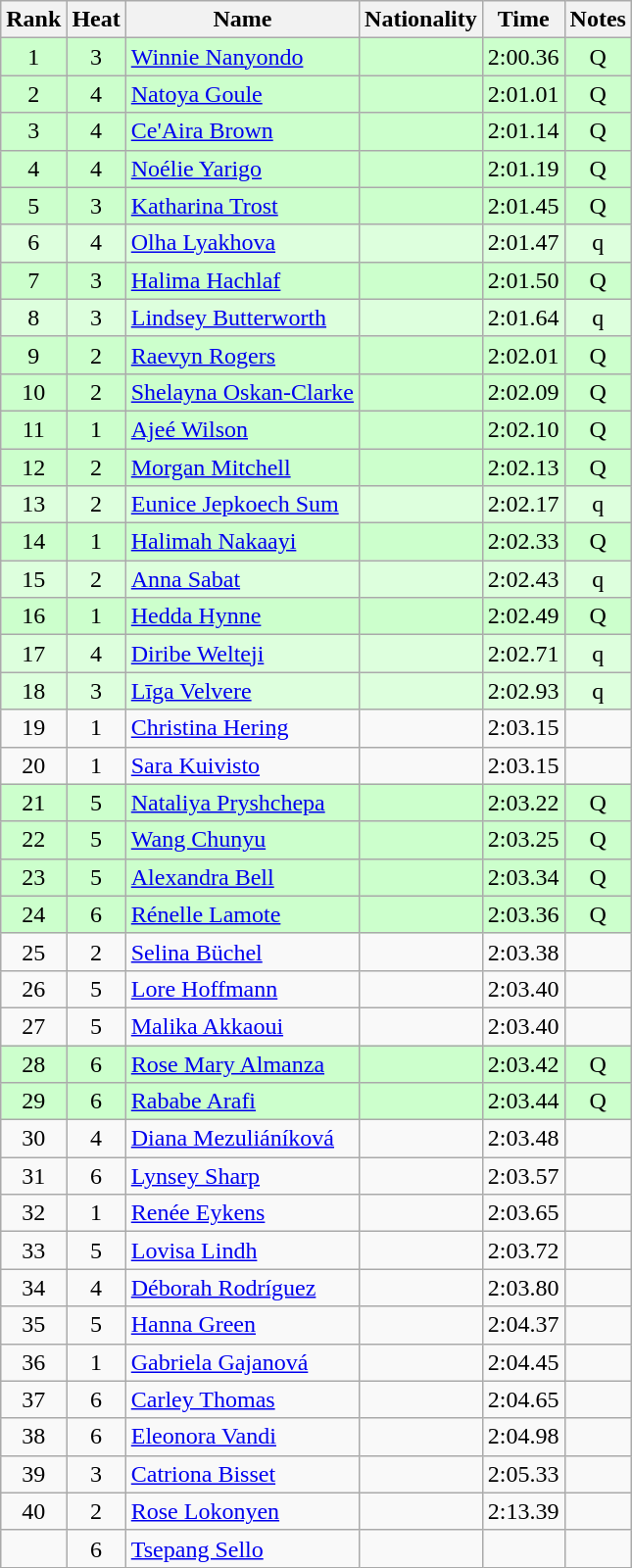<table class="wikitable sortable" style="text-align:center">
<tr>
<th>Rank</th>
<th>Heat</th>
<th>Name</th>
<th>Nationality</th>
<th>Time</th>
<th>Notes</th>
</tr>
<tr bgcolor=ccffcc>
<td>1</td>
<td>3</td>
<td align=left><a href='#'>Winnie Nanyondo</a></td>
<td align=left></td>
<td>2:00.36</td>
<td>Q</td>
</tr>
<tr bgcolor=ccffcc>
<td>2</td>
<td>4</td>
<td align=left><a href='#'>Natoya Goule</a></td>
<td align=left></td>
<td>2:01.01</td>
<td>Q</td>
</tr>
<tr bgcolor=ccffcc>
<td>3</td>
<td>4</td>
<td align=left><a href='#'>Ce'Aira Brown</a></td>
<td align=left></td>
<td>2:01.14</td>
<td>Q</td>
</tr>
<tr bgcolor=ccffcc>
<td>4</td>
<td>4</td>
<td align=left><a href='#'>Noélie Yarigo</a></td>
<td align=left></td>
<td>2:01.19</td>
<td>Q</td>
</tr>
<tr bgcolor=ccffcc>
<td>5</td>
<td>3</td>
<td align=left><a href='#'>Katharina Trost</a></td>
<td align=left></td>
<td>2:01.45</td>
<td>Q</td>
</tr>
<tr bgcolor=ddffdd>
<td>6</td>
<td>4</td>
<td align=left><a href='#'>Olha Lyakhova</a></td>
<td align=left></td>
<td>2:01.47</td>
<td>q</td>
</tr>
<tr bgcolor=ccffcc>
<td>7</td>
<td>3</td>
<td align=left><a href='#'>Halima Hachlaf</a></td>
<td align=left></td>
<td>2:01.50</td>
<td>Q</td>
</tr>
<tr bgcolor=ddffdd>
<td>8</td>
<td>3</td>
<td align=left><a href='#'>Lindsey Butterworth</a></td>
<td align=left></td>
<td>2:01.64</td>
<td>q</td>
</tr>
<tr bgcolor=ccffcc>
<td>9</td>
<td>2</td>
<td align=left><a href='#'>Raevyn Rogers</a></td>
<td align=left></td>
<td>2:02.01</td>
<td>Q</td>
</tr>
<tr bgcolor=ccffcc>
<td>10</td>
<td>2</td>
<td align=left><a href='#'>Shelayna Oskan-Clarke</a></td>
<td align=left></td>
<td>2:02.09</td>
<td>Q</td>
</tr>
<tr bgcolor=ccffcc>
<td>11</td>
<td>1</td>
<td align=left><a href='#'>Ajeé Wilson</a></td>
<td align=left></td>
<td>2:02.10</td>
<td>Q</td>
</tr>
<tr bgcolor=ccffcc>
<td>12</td>
<td>2</td>
<td align=left><a href='#'>Morgan Mitchell</a></td>
<td align=left></td>
<td>2:02.13</td>
<td>Q</td>
</tr>
<tr bgcolor=ddffdd>
<td>13</td>
<td>2</td>
<td align=left><a href='#'>Eunice Jepkoech Sum</a></td>
<td align=left></td>
<td>2:02.17</td>
<td>q</td>
</tr>
<tr bgcolor=ccffcc>
<td>14</td>
<td>1</td>
<td align=left><a href='#'>Halimah Nakaayi</a></td>
<td align=left></td>
<td>2:02.33</td>
<td>Q</td>
</tr>
<tr bgcolor=ddffdd>
<td>15</td>
<td>2</td>
<td align=left><a href='#'>Anna Sabat</a></td>
<td align=left></td>
<td>2:02.43</td>
<td>q</td>
</tr>
<tr bgcolor=ccffcc>
<td>16</td>
<td>1</td>
<td align=left><a href='#'>Hedda Hynne</a></td>
<td align=left></td>
<td>2:02.49</td>
<td>Q</td>
</tr>
<tr bgcolor=ddffdd>
<td>17</td>
<td>4</td>
<td align=left><a href='#'>Diribe Welteji</a></td>
<td align=left></td>
<td>2:02.71</td>
<td>q</td>
</tr>
<tr bgcolor=ddffdd>
<td>18</td>
<td>3</td>
<td align=left><a href='#'>Līga Velvere</a></td>
<td align=left></td>
<td>2:02.93</td>
<td>q</td>
</tr>
<tr>
<td>19</td>
<td>1</td>
<td align=left><a href='#'>Christina Hering</a></td>
<td align=left></td>
<td>2:03.15</td>
<td></td>
</tr>
<tr>
<td>20</td>
<td>1</td>
<td align=left><a href='#'>Sara Kuivisto</a></td>
<td align=left></td>
<td>2:03.15</td>
<td></td>
</tr>
<tr bgcolor=ccffcc>
<td>21</td>
<td>5</td>
<td align=left><a href='#'>Nataliya Pryshchepa</a></td>
<td align=left></td>
<td>2:03.22</td>
<td>Q</td>
</tr>
<tr bgcolor=ccffcc>
<td>22</td>
<td>5</td>
<td align=left><a href='#'>Wang Chunyu</a></td>
<td align=left></td>
<td>2:03.25</td>
<td>Q</td>
</tr>
<tr bgcolor=ccffcc>
<td>23</td>
<td>5</td>
<td align=left><a href='#'>Alexandra Bell</a></td>
<td align=left></td>
<td>2:03.34</td>
<td>Q</td>
</tr>
<tr bgcolor=ccffcc>
<td>24</td>
<td>6</td>
<td align=left><a href='#'>Rénelle Lamote</a></td>
<td align=left></td>
<td>2:03.36</td>
<td>Q</td>
</tr>
<tr>
<td>25</td>
<td>2</td>
<td align=left><a href='#'>Selina Büchel</a></td>
<td align=left></td>
<td>2:03.38</td>
<td></td>
</tr>
<tr>
<td>26</td>
<td>5</td>
<td align=left><a href='#'>Lore Hoffmann</a></td>
<td align=left></td>
<td>2:03.40</td>
<td></td>
</tr>
<tr>
<td>27</td>
<td>5</td>
<td align=left><a href='#'>Malika Akkaoui</a></td>
<td align=left></td>
<td>2:03.40</td>
<td></td>
</tr>
<tr bgcolor=ccffcc>
<td>28</td>
<td>6</td>
<td align=left><a href='#'>Rose Mary Almanza</a></td>
<td align=left></td>
<td>2:03.42</td>
<td>Q</td>
</tr>
<tr bgcolor=ccffcc>
<td>29</td>
<td>6</td>
<td align=left><a href='#'>Rababe Arafi</a></td>
<td align=left></td>
<td>2:03.44</td>
<td>Q</td>
</tr>
<tr>
<td>30</td>
<td>4</td>
<td align=left><a href='#'>Diana Mezuliáníková</a></td>
<td align=left></td>
<td>2:03.48</td>
<td></td>
</tr>
<tr>
<td>31</td>
<td>6</td>
<td align=left><a href='#'>Lynsey Sharp</a></td>
<td align=left></td>
<td>2:03.57</td>
<td></td>
</tr>
<tr>
<td>32</td>
<td>1</td>
<td align=left><a href='#'>Renée Eykens</a></td>
<td align=left></td>
<td>2:03.65</td>
<td></td>
</tr>
<tr>
<td>33</td>
<td>5</td>
<td align=left><a href='#'>Lovisa Lindh</a></td>
<td align=left></td>
<td>2:03.72</td>
<td></td>
</tr>
<tr>
<td>34</td>
<td>4</td>
<td align=left><a href='#'>Déborah Rodríguez</a></td>
<td align=left></td>
<td>2:03.80</td>
<td></td>
</tr>
<tr>
<td>35</td>
<td>5</td>
<td align=left><a href='#'>Hanna Green</a></td>
<td align=left></td>
<td>2:04.37</td>
<td></td>
</tr>
<tr>
<td>36</td>
<td>1</td>
<td align=left><a href='#'>Gabriela Gajanová</a></td>
<td align=left></td>
<td>2:04.45</td>
<td></td>
</tr>
<tr>
<td>37</td>
<td>6</td>
<td align=left><a href='#'>Carley Thomas</a></td>
<td align=left></td>
<td>2:04.65</td>
<td></td>
</tr>
<tr>
<td>38</td>
<td>6</td>
<td align=left><a href='#'>Eleonora Vandi</a></td>
<td align=left></td>
<td>2:04.98</td>
<td></td>
</tr>
<tr>
<td>39</td>
<td>3</td>
<td align=left><a href='#'>Catriona Bisset</a></td>
<td align=left></td>
<td>2:05.33</td>
<td></td>
</tr>
<tr>
<td>40</td>
<td>2</td>
<td align=left><a href='#'>Rose Lokonyen</a></td>
<td align=left></td>
<td>2:13.39</td>
<td></td>
</tr>
<tr>
<td></td>
<td>6</td>
<td align=left><a href='#'>Tsepang Sello</a></td>
<td align=left></td>
<td></td>
<td></td>
</tr>
</table>
